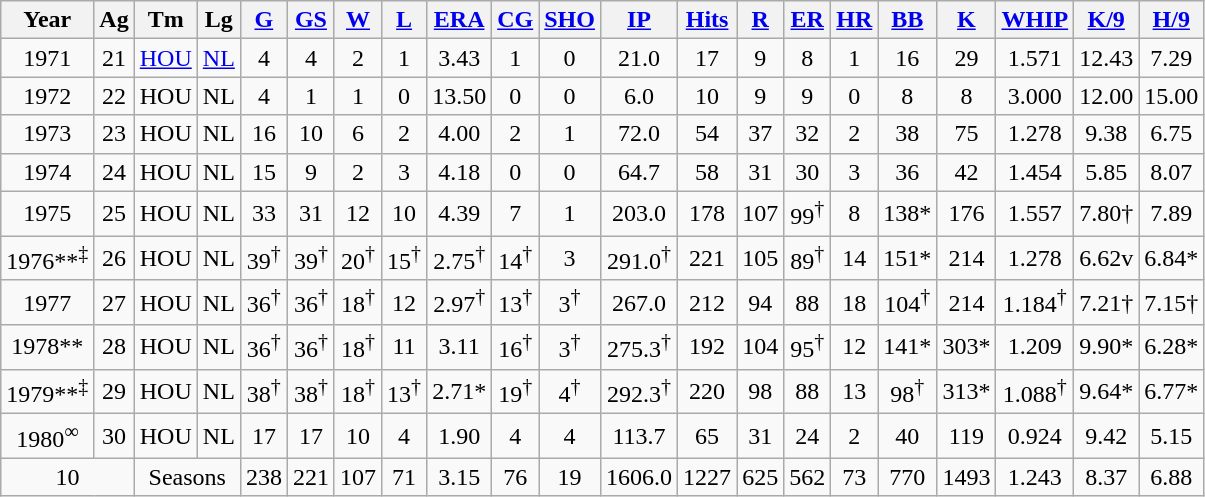<table class="wikitable" style="text-align:center">
<tr>
<th>Year</th>
<th>Ag</th>
<th>Tm</th>
<th>Lg</th>
<th><a href='#'>G</a></th>
<th><a href='#'>GS</a></th>
<th><a href='#'>W</a></th>
<th><a href='#'>L</a></th>
<th><a href='#'>ERA</a></th>
<th><a href='#'>CG</a></th>
<th><a href='#'>SHO</a></th>
<th><a href='#'>IP</a></th>
<th><a href='#'>Hits</a></th>
<th><a href='#'>R</a></th>
<th><a href='#'>ER</a></th>
<th><a href='#'>HR</a></th>
<th><a href='#'>BB</a></th>
<th><a href='#'>K</a></th>
<th><a href='#'>WHIP</a></th>
<th><a href='#'>K/9</a></th>
<th><a href='#'>H/9</a></th>
</tr>
<tr>
<td>1971</td>
<td>21</td>
<td><a href='#'>HOU</a></td>
<td><a href='#'>NL</a></td>
<td>4</td>
<td>4</td>
<td>2</td>
<td>1</td>
<td>3.43</td>
<td>1</td>
<td>0</td>
<td>21.0</td>
<td>17</td>
<td>9</td>
<td>8</td>
<td>1</td>
<td>16</td>
<td>29</td>
<td>1.571</td>
<td>12.43</td>
<td>7.29</td>
</tr>
<tr>
<td>1972</td>
<td>22</td>
<td>HOU</td>
<td>NL</td>
<td>4</td>
<td>1</td>
<td>1</td>
<td>0</td>
<td>13.50</td>
<td>0</td>
<td>0</td>
<td>6.0</td>
<td>10</td>
<td>9</td>
<td>9</td>
<td>0</td>
<td>8</td>
<td>8</td>
<td>3.000</td>
<td>12.00</td>
<td>15.00</td>
</tr>
<tr>
<td>1973</td>
<td>23</td>
<td>HOU</td>
<td>NL</td>
<td>16</td>
<td>10</td>
<td>6</td>
<td>2</td>
<td>4.00</td>
<td>2</td>
<td>1</td>
<td>72.0</td>
<td>54</td>
<td>37</td>
<td>32</td>
<td>2</td>
<td>38</td>
<td>75</td>
<td>1.278</td>
<td>9.38</td>
<td>6.75</td>
</tr>
<tr>
<td>1974</td>
<td>24</td>
<td>HOU</td>
<td>NL</td>
<td>15</td>
<td>9</td>
<td>2</td>
<td>3</td>
<td>4.18</td>
<td>0</td>
<td>0</td>
<td>64.7</td>
<td>58</td>
<td>31</td>
<td>30</td>
<td>3</td>
<td>36</td>
<td>42</td>
<td>1.454</td>
<td>5.85</td>
<td>8.07</td>
</tr>
<tr>
<td>1975</td>
<td>25</td>
<td>HOU</td>
<td>NL</td>
<td>33</td>
<td>31</td>
<td>12</td>
<td>10</td>
<td>4.39</td>
<td>7</td>
<td>1</td>
<td>203.0</td>
<td>178</td>
<td>107</td>
<td>99<sup>†</sup></td>
<td>8</td>
<td>138*</td>
<td>176</td>
<td>1.557</td>
<td>7.80†</td>
<td>7.89</td>
</tr>
<tr>
<td>1976**<sup>‡</sup></td>
<td>26</td>
<td>HOU</td>
<td>NL</td>
<td>39<sup>†</sup></td>
<td>39<sup>†</sup></td>
<td>20<sup>†</sup></td>
<td>15<sup>†</sup></td>
<td>2.75<sup>†</sup></td>
<td>14<sup>†</sup></td>
<td>3</td>
<td>291.0<sup>†</sup></td>
<td>221</td>
<td>105</td>
<td>89<sup>†</sup></td>
<td>14</td>
<td>151*</td>
<td>214</td>
<td>1.278</td>
<td>6.62v</td>
<td>6.84*</td>
</tr>
<tr>
<td>1977</td>
<td>27</td>
<td>HOU</td>
<td>NL</td>
<td>36<sup>†</sup></td>
<td>36<sup>†</sup></td>
<td>18<sup>†</sup></td>
<td>12</td>
<td>2.97<sup>†</sup></td>
<td>13<sup>†</sup></td>
<td>3<sup>†</sup></td>
<td>267.0</td>
<td>212</td>
<td>94</td>
<td>88</td>
<td>18</td>
<td>104<sup>†</sup></td>
<td>214</td>
<td>1.184<sup>†</sup></td>
<td>7.21†</td>
<td>7.15†</td>
</tr>
<tr>
<td>1978**</td>
<td>28</td>
<td>HOU</td>
<td>NL</td>
<td>36<sup>†</sup></td>
<td>36<sup>†</sup></td>
<td>18<sup>†</sup></td>
<td>11</td>
<td>3.11</td>
<td>16<sup>†</sup></td>
<td>3<sup>†</sup></td>
<td>275.3<sup>†</sup></td>
<td>192</td>
<td>104</td>
<td>95<sup>†</sup></td>
<td>12</td>
<td>141*</td>
<td>303*</td>
<td>1.209</td>
<td>9.90*</td>
<td>6.28*</td>
</tr>
<tr>
<td>1979**<sup>‡</sup></td>
<td>29</td>
<td>HOU</td>
<td>NL</td>
<td>38<sup>†</sup></td>
<td>38<sup>†</sup></td>
<td>18<sup>†</sup></td>
<td>13<sup>†</sup></td>
<td>2.71*</td>
<td>19<sup>†</sup></td>
<td>4<sup>†</sup></td>
<td>292.3<sup>†</sup></td>
<td>220</td>
<td>98</td>
<td>88</td>
<td>13</td>
<td>98<sup>†</sup></td>
<td>313*</td>
<td>1.088<sup>†</sup></td>
<td>9.64*</td>
<td>6.77*</td>
</tr>
<tr>
<td>1980<sup>∞</sup></td>
<td>30</td>
<td>HOU</td>
<td>NL</td>
<td>17</td>
<td>17</td>
<td>10</td>
<td>4</td>
<td>1.90</td>
<td>4</td>
<td>4</td>
<td>113.7</td>
<td>65</td>
<td>31</td>
<td>24</td>
<td>2</td>
<td>40</td>
<td>119</td>
<td>0.924</td>
<td>9.42</td>
<td>5.15</td>
</tr>
<tr>
<td colspan="2">10</td>
<td colspan="2">Seasons</td>
<td>238</td>
<td>221</td>
<td>107</td>
<td>71</td>
<td>3.15</td>
<td>76</td>
<td>19</td>
<td>1606.0</td>
<td>1227</td>
<td>625</td>
<td>562</td>
<td>73</td>
<td>770</td>
<td>1493</td>
<td>1.243</td>
<td>8.37</td>
<td>6.88</td>
</tr>
</table>
